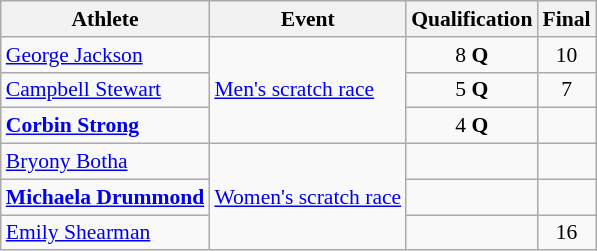<table class="wikitable" style="font-size:90%;">
<tr>
<th>Athlete</th>
<th>Event</th>
<th>Qualification</th>
<th>Final</th>
</tr>
<tr align=center>
<td align=left><a href='#'>George Jackson</a></td>
<td align=left rowspan=3><a href='#'>Men's scratch race</a></td>
<td>8 <strong>Q</strong></td>
<td>10</td>
</tr>
<tr align=center>
<td align=left><a href='#'>Campbell Stewart</a></td>
<td>5 <strong>Q</strong></td>
<td>7</td>
</tr>
<tr align=center>
<td align=left><strong><a href='#'>Corbin Strong</a></strong></td>
<td>4 <strong>Q</strong></td>
<td></td>
</tr>
<tr align=center>
<td align=left><a href='#'>Bryony Botha</a></td>
<td align=left rowspan=3><a href='#'>Women's scratch race</a></td>
<td></td>
<td></td>
</tr>
<tr align=center>
<td align=left><strong><a href='#'>Michaela Drummond</a></strong></td>
<td></td>
<td></td>
</tr>
<tr align=center>
<td align=left><a href='#'>Emily Shearman</a></td>
<td></td>
<td>16</td>
</tr>
</table>
